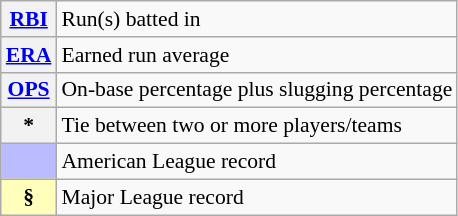<table class="wikitable" border="1" style="font-size:90%">
<tr>
<th scope="row"><a href='#'>RBI</a></th>
<td>Run(s) batted in</td>
</tr>
<tr>
<th scope="row"><a href='#'>ERA</a></th>
<td>Earned run average</td>
</tr>
<tr>
<th scope="row"><a href='#'>OPS</a></th>
<td>On-base percentage plus slugging percentage</td>
</tr>
<tr>
<th scope="row">*</th>
<td>Tie between two or more players/teams</td>
</tr>
<tr>
<th scope="row" style="background-color:#bbbbff"></th>
<td>American League record</td>
</tr>
<tr>
<th scope="row" style="background-color:#ffffbb">§</th>
<td>Major League record</td>
</tr>
</table>
